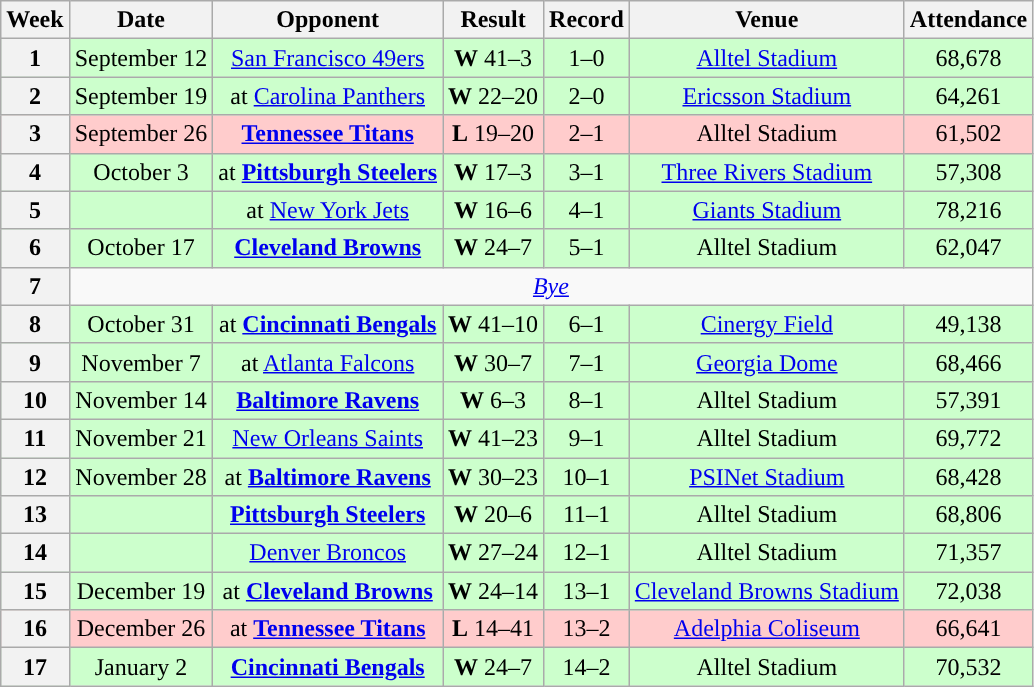<table class="wikitable" style="text-align:center">
<tr>
<th>Week</th>
<th>Date</th>
<th>Opponent</th>
<th>Result</th>
<th>Record</th>
<th>Venue</th>
<th>Attendance</th>
</tr>
<tr style="background: #cfc;">
<th>1</th>
<td>September 12</td>
<td><a href='#'>San Francisco 49ers</a></td>
<td><strong>W</strong> 41–3</td>
<td>1–0</td>
<td><a href='#'>Alltel Stadium</a></td>
<td>68,678</td>
</tr>
<tr style="background: #cfc;">
<th>2</th>
<td>September 19</td>
<td>at <a href='#'>Carolina Panthers</a></td>
<td><strong>W</strong> 22–20</td>
<td>2–0</td>
<td><a href='#'>Ericsson Stadium</a></td>
<td>64,261</td>
</tr>
<tr style="background: #fcc;">
<th>3</th>
<td>September 26</td>
<td><strong><a href='#'>Tennessee Titans</a></strong></td>
<td><strong>L</strong> 19–20</td>
<td>2–1</td>
<td>Alltel Stadium</td>
<td>61,502</td>
</tr>
<tr style="background: #cfc;">
<th>4</th>
<td>October 3</td>
<td>at <strong><a href='#'>Pittsburgh Steelers</a></strong></td>
<td><strong>W</strong> 17–3</td>
<td>3–1</td>
<td><a href='#'>Three Rivers Stadium</a></td>
<td>57,308</td>
</tr>
<tr style="background: #cfc;">
<th>5</th>
<td></td>
<td>at <a href='#'>New York Jets</a></td>
<td><strong>W</strong> 16–6</td>
<td>4–1</td>
<td><a href='#'>Giants Stadium</a></td>
<td>78,216</td>
</tr>
<tr style="background: #cfc;">
<th>6</th>
<td>October 17</td>
<td><strong><a href='#'>Cleveland Browns</a></strong></td>
<td><strong>W</strong> 24–7</td>
<td>5–1</td>
<td>Alltel Stadium</td>
<td>62,047</td>
</tr>
<tr>
<th>7</th>
<td colspan=6 align="center"><em><a href='#'>Bye</a></em></td>
</tr>
<tr style="background: #cfc;">
<th>8</th>
<td>October 31</td>
<td>at <strong><a href='#'>Cincinnati Bengals</a></strong></td>
<td><strong>W</strong> 41–10</td>
<td>6–1</td>
<td><a href='#'>Cinergy Field</a></td>
<td>49,138</td>
</tr>
<tr style="background: #cfc;">
<th>9</th>
<td>November 7</td>
<td>at <a href='#'>Atlanta Falcons</a></td>
<td><strong>W</strong> 30–7</td>
<td>7–1</td>
<td><a href='#'>Georgia Dome</a></td>
<td>68,466</td>
</tr>
<tr style="background: #cfc;">
<th>10</th>
<td>November 14</td>
<td><strong><a href='#'>Baltimore Ravens</a></strong></td>
<td><strong>W</strong> 6–3</td>
<td>8–1</td>
<td>Alltel Stadium</td>
<td>57,391</td>
</tr>
<tr style="background: #cfc;">
<th>11</th>
<td>November 21</td>
<td><a href='#'>New Orleans Saints</a></td>
<td><strong>W</strong> 41–23</td>
<td>9–1</td>
<td>Alltel Stadium</td>
<td>69,772</td>
</tr>
<tr style="background: #cfc;">
<th>12</th>
<td>November 28</td>
<td>at <strong><a href='#'>Baltimore Ravens</a></strong></td>
<td><strong>W</strong> 30–23</td>
<td>10–1</td>
<td><a href='#'>PSINet Stadium</a></td>
<td>68,428</td>
</tr>
<tr style="background: #cfc;">
<th>13</th>
<td></td>
<td><strong><a href='#'>Pittsburgh Steelers</a></strong></td>
<td><strong>W</strong> 20–6</td>
<td>11–1</td>
<td>Alltel Stadium</td>
<td>68,806</td>
</tr>
<tr style="background: #cfc;">
<th>14</th>
<td></td>
<td><a href='#'>Denver Broncos</a></td>
<td><strong>W</strong> 27–24</td>
<td>12–1</td>
<td>Alltel Stadium</td>
<td>71,357</td>
</tr>
<tr style="background: #cfc;">
<th>15</th>
<td>December 19</td>
<td>at <strong><a href='#'>Cleveland Browns</a></strong></td>
<td><strong>W</strong> 24–14</td>
<td>13–1</td>
<td><a href='#'>Cleveland Browns Stadium</a></td>
<td>72,038</td>
</tr>
<tr style="background: #fcc;">
<th>16</th>
<td>December 26</td>
<td>at <strong><a href='#'>Tennessee Titans</a></strong></td>
<td><strong>L</strong> 14–41</td>
<td>13–2</td>
<td><a href='#'>Adelphia Coliseum</a></td>
<td>66,641</td>
</tr>
<tr style="background: #cfc;">
<th>17</th>
<td>January 2</td>
<td><strong><a href='#'>Cincinnati Bengals</a></strong></td>
<td><strong>W</strong> 24–7</td>
<td>14–2</td>
<td>Alltel Stadium</td>
<td>70,532</td>
</tr>
</table>
